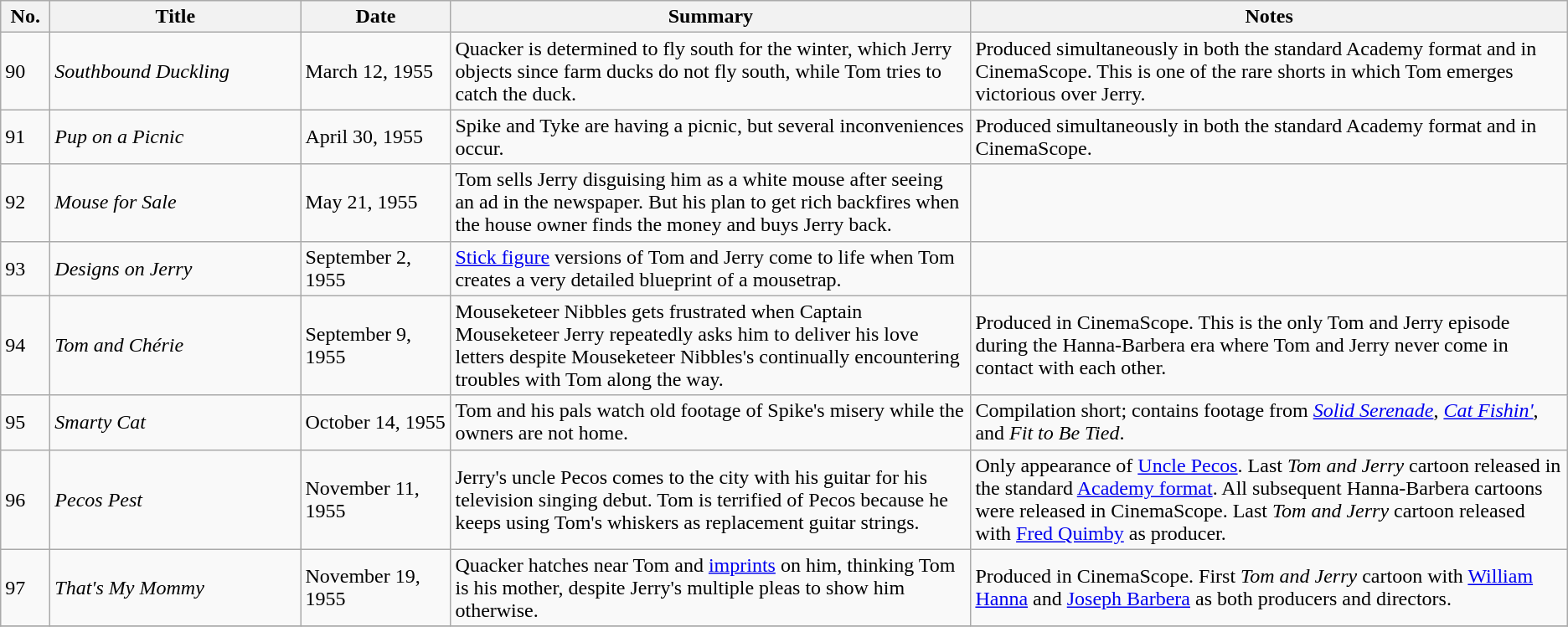<table class="wikitable">
<tr>
<th style="width:2em">No.</th>
<th style="width:12em">Title</th>
<th style="width:7em">Date</th>
<th>Summary</th>
<th>Notes</th>
</tr>
<tr>
<td>90</td>
<td><em>Southbound Duckling</em></td>
<td>March 12, 1955</td>
<td>Quacker is determined to fly south for the winter, which Jerry objects since farm ducks do not fly south, while Tom tries to catch the duck.</td>
<td>Produced simultaneously in both the standard Academy format and in CinemaScope.  This is one of the rare shorts in which Tom emerges victorious over Jerry.</td>
</tr>
<tr>
<td>91</td>
<td><em>Pup on a Picnic</em></td>
<td>April 30, 1955</td>
<td>Spike and Tyke are having a picnic, but several inconveniences occur.</td>
<td>Produced simultaneously in both the standard Academy format and in CinemaScope.</td>
</tr>
<tr>
<td>92</td>
<td><em>Mouse for Sale</em></td>
<td>May 21, 1955</td>
<td>Tom sells Jerry disguising him as a white mouse after seeing an ad in the newspaper. But his plan to get rich backfires when the house owner finds the money and buys Jerry back.</td>
<td></td>
</tr>
<tr>
<td>93</td>
<td><em>Designs on Jerry</em></td>
<td>September 2, 1955</td>
<td><a href='#'>Stick figure</a> versions of Tom and Jerry come to life when Tom creates a very detailed blueprint of a mousetrap.</td>
<td></td>
</tr>
<tr>
<td>94</td>
<td><em>Tom and Chérie</em></td>
<td>September 9, 1955</td>
<td>Mouseketeer Nibbles gets frustrated when Captain Mouseketeer Jerry repeatedly asks him to deliver his love letters despite Mouseketeer Nibbles's continually encountering troubles with Tom along the way.</td>
<td>Produced in CinemaScope. This is the only Tom and Jerry episode during the Hanna-Barbera era where Tom and Jerry never come in contact with each other.</td>
</tr>
<tr>
<td>95</td>
<td><em>Smarty Cat</em></td>
<td>October 14, 1955</td>
<td>Tom and his pals watch old footage of Spike's misery while the owners are not home.</td>
<td>Compilation short; contains footage from <em><a href='#'>Solid Serenade</a></em>, <em><a href='#'>Cat Fishin'</a></em>, and <em>Fit to Be Tied</em>.</td>
</tr>
<tr>
<td>96</td>
<td><em>Pecos Pest</em></td>
<td>November 11, 1955</td>
<td>Jerry's uncle Pecos comes to the city with his guitar for his television singing debut. Tom is terrified of Pecos because he keeps using Tom's whiskers as replacement guitar strings.</td>
<td>Only appearance of <a href='#'>Uncle Pecos</a>. Last <em>Tom and Jerry</em> cartoon released in the standard <a href='#'>Academy format</a>. All subsequent Hanna-Barbera cartoons were released in CinemaScope. Last <em>Tom and Jerry</em> cartoon released with <a href='#'>Fred Quimby</a> as producer.</td>
</tr>
<tr>
<td>97</td>
<td><em>That's My Mommy</em></td>
<td>November 19, 1955</td>
<td>Quacker hatches near Tom and <a href='#'>imprints</a> on him, thinking Tom is his mother, despite Jerry's multiple pleas to show him otherwise.</td>
<td>Produced in CinemaScope. First <em>Tom and Jerry</em> cartoon with <a href='#'>William Hanna</a> and <a href='#'>Joseph Barbera</a> as both producers and directors.</td>
</tr>
<tr>
</tr>
</table>
